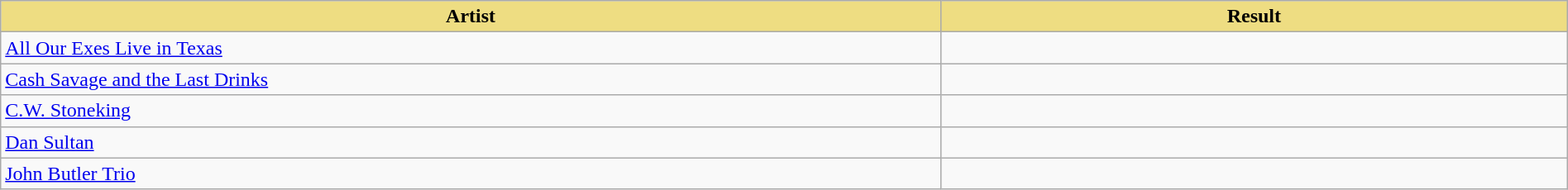<table class="wikitable" width=100%>
<tr>
<th style="width:15%;background:#EEDD82;">Artist</th>
<th style="width:10%;background:#EEDD82;">Result</th>
</tr>
<tr>
<td><a href='#'>All Our Exes Live in Texas</a></td>
<td></td>
</tr>
<tr>
<td><a href='#'>Cash Savage and the Last Drinks</a></td>
<td></td>
</tr>
<tr>
<td><a href='#'>C.W. Stoneking</a></td>
<td></td>
</tr>
<tr>
<td><a href='#'>Dan Sultan</a></td>
<td></td>
</tr>
<tr>
<td><a href='#'>John Butler Trio</a></td>
<td></td>
</tr>
</table>
